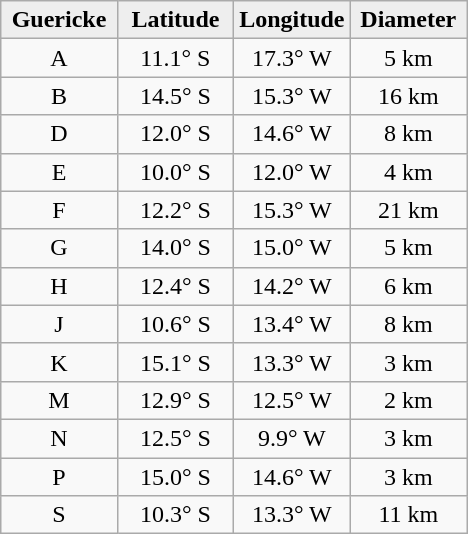<table class="wikitable">
<tr>
<th width="25%" style="background:#eeeeee;">Guericke</th>
<th width="25%" style="background:#eeeeee;">Latitude</th>
<th width="25%" style="background:#eeeeee;">Longitude</th>
<th width="25%" style="background:#eeeeee;">Diameter</th>
</tr>
<tr>
<td align="center">A</td>
<td align="center">11.1° S</td>
<td align="center">17.3° W</td>
<td align="center">5 km</td>
</tr>
<tr>
<td align="center">B</td>
<td align="center">14.5° S</td>
<td align="center">15.3° W</td>
<td align="center">16 km</td>
</tr>
<tr>
<td align="center">D</td>
<td align="center">12.0° S</td>
<td align="center">14.6° W</td>
<td align="center">8 km</td>
</tr>
<tr>
<td align="center">E</td>
<td align="center">10.0° S</td>
<td align="center">12.0° W</td>
<td align="center">4 km</td>
</tr>
<tr>
<td align="center">F</td>
<td align="center">12.2° S</td>
<td align="center">15.3° W</td>
<td align="center">21 km</td>
</tr>
<tr>
<td align="center">G</td>
<td align="center">14.0° S</td>
<td align="center">15.0° W</td>
<td align="center">5 km</td>
</tr>
<tr>
<td align="center">H</td>
<td align="center">12.4° S</td>
<td align="center">14.2° W</td>
<td align="center">6 km</td>
</tr>
<tr>
<td align="center">J</td>
<td align="center">10.6° S</td>
<td align="center">13.4° W</td>
<td align="center">8 km</td>
</tr>
<tr>
<td align="center">K</td>
<td align="center">15.1° S</td>
<td align="center">13.3° W</td>
<td align="center">3 km</td>
</tr>
<tr>
<td align="center">M</td>
<td align="center">12.9° S</td>
<td align="center">12.5° W</td>
<td align="center">2 km</td>
</tr>
<tr>
<td align="center">N</td>
<td align="center">12.5° S</td>
<td align="center">9.9° W</td>
<td align="center">3 km</td>
</tr>
<tr>
<td align="center">P</td>
<td align="center">15.0° S</td>
<td align="center">14.6° W</td>
<td align="center">3 km</td>
</tr>
<tr>
<td align="center">S</td>
<td align="center">10.3° S</td>
<td align="center">13.3° W</td>
<td align="center">11 km</td>
</tr>
</table>
